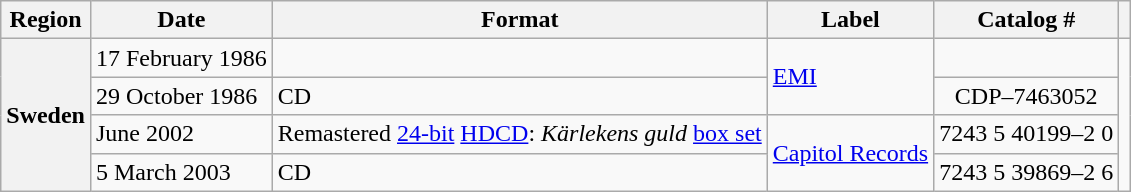<table class="wikitable plainrowheaders">
<tr>
<th scope="col">Region</th>
<th scope="col">Date</th>
<th scope="col">Format</th>
<th scope="col">Label</th>
<th scope="col">Catalog #</th>
<th scope="col"></th>
</tr>
<tr>
<th scope="row" rowspan="4">Sweden</th>
<td>17 February 1986</td>
<td></td>
<td rowspan="2"><a href='#'>EMI</a></td>
<td style="text-align:center;"></td>
<td rowspan="4" align="center"></td>
</tr>
<tr>
<td>29 October 1986</td>
<td>CD</td>
<td style="text-align:center;">CDP–7463052</td>
</tr>
<tr>
<td>June 2002</td>
<td>Remastered <a href='#'>24-bit</a> <a href='#'>HDCD</a>: <em>Kärlekens guld</em> <a href='#'>box set</a></td>
<td rowspan="2"><a href='#'>Capitol Records</a></td>
<td style="text-align:center;">7243 5 40199–2 0</td>
</tr>
<tr>
<td>5 March 2003</td>
<td>CD</td>
<td style="text-align:center;">7243 5 39869–2 6</td>
</tr>
</table>
